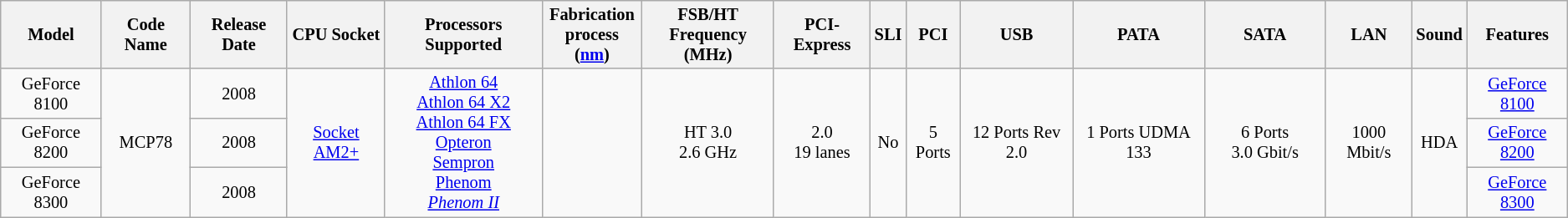<table class="wikitable" style="font-size: 85%; text-align: center; width: auto;">
<tr>
<th>Model</th>
<th>Code Name</th>
<th>Release Date</th>
<th>CPU Socket</th>
<th>Processors Supported</th>
<th>Fabrication<br>process (<a href='#'>nm</a>)</th>
<th>FSB/HT<br>Frequency (MHz)</th>
<th>PCI-Express</th>
<th>SLI</th>
<th>PCI</th>
<th>USB</th>
<th>PATA</th>
<th>SATA</th>
<th>LAN</th>
<th>Sound</th>
<th>Features</th>
</tr>
<tr>
<td>GeForce 8100</td>
<td rowspan=3>MCP78</td>
<td>2008</td>
<td rowspan=3><a href='#'>Socket AM2+</a></td>
<td rowspan=3><a href='#'>Athlon 64</a><br> <a href='#'>Athlon 64 X2</a><br> <a href='#'>Athlon 64 FX</a><br> <a href='#'>Opteron</a><br><a href='#'>Sempron</a><br> <a href='#'>Phenom</a><br><em><a href='#'>Phenom II</a></em></td>
<td rowspan=3></td>
<td rowspan=3>HT 3.0<br>2.6 GHz</td>
<td rowspan=3>2.0<br>19 lanes</td>
<td rowspan=3>No</td>
<td rowspan=3>5 Ports</td>
<td rowspan=3>12 Ports Rev 2.0</td>
<td rowspan=3>1 Ports UDMA 133</td>
<td rowspan=3>6 Ports 3.0 Gbit/s</td>
<td rowspan=3>1000 Mbit/s</td>
<td rowspan=3>HDA</td>
<td><a href='#'>GeForce 8100</a></td>
</tr>
<tr>
<td>GeForce 8200</td>
<td>2008</td>
<td><a href='#'>GeForce 8200</a></td>
</tr>
<tr>
<td>GeForce 8300</td>
<td>2008</td>
<td><a href='#'>GeForce 8300</a></td>
</tr>
</table>
